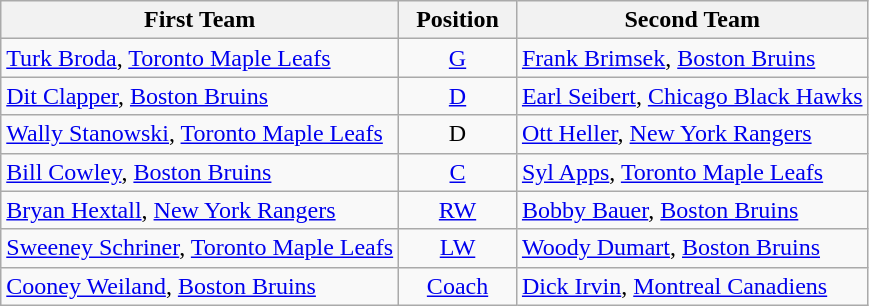<table class="wikitable">
<tr>
<th>First Team</th>
<th>  Position  </th>
<th>Second Team</th>
</tr>
<tr>
<td><a href='#'>Turk Broda</a>, <a href='#'>Toronto Maple Leafs</a></td>
<td align=center><a href='#'>G</a></td>
<td><a href='#'>Frank Brimsek</a>, <a href='#'>Boston Bruins</a></td>
</tr>
<tr>
<td><a href='#'>Dit Clapper</a>, <a href='#'>Boston Bruins</a></td>
<td align=center><a href='#'>D</a></td>
<td><a href='#'>Earl Seibert</a>, <a href='#'>Chicago Black Hawks</a></td>
</tr>
<tr>
<td><a href='#'>Wally Stanowski</a>, <a href='#'>Toronto Maple Leafs</a></td>
<td align=center>D</td>
<td><a href='#'>Ott Heller</a>, <a href='#'>New York Rangers</a></td>
</tr>
<tr>
<td><a href='#'>Bill Cowley</a>, <a href='#'>Boston Bruins</a></td>
<td align=center><a href='#'>C</a></td>
<td><a href='#'>Syl Apps</a>, <a href='#'>Toronto Maple Leafs</a></td>
</tr>
<tr>
<td><a href='#'>Bryan Hextall</a>, <a href='#'>New York Rangers</a></td>
<td align=center><a href='#'>RW</a></td>
<td><a href='#'>Bobby Bauer</a>, <a href='#'>Boston Bruins</a></td>
</tr>
<tr>
<td><a href='#'>Sweeney Schriner</a>, <a href='#'>Toronto Maple Leafs</a></td>
<td align=center><a href='#'>LW</a></td>
<td><a href='#'>Woody Dumart</a>, <a href='#'>Boston Bruins</a></td>
</tr>
<tr>
<td><a href='#'>Cooney Weiland</a>, <a href='#'>Boston Bruins</a></td>
<td align=center><a href='#'>Coach</a></td>
<td><a href='#'>Dick Irvin</a>, <a href='#'>Montreal Canadiens</a></td>
</tr>
</table>
